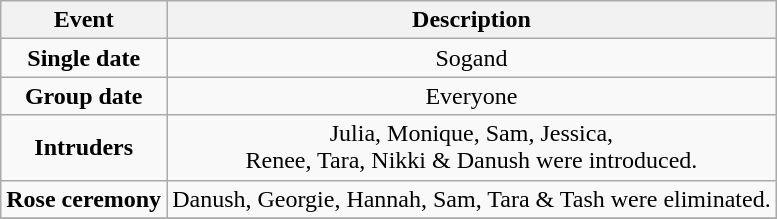<table class="wikitable sortable" style="text-align:center;">
<tr>
<th>Event</th>
<th>Description</th>
</tr>
<tr>
<td><strong>Single date</strong></td>
<td>Sogand</td>
</tr>
<tr>
<td><strong>Group date</strong></td>
<td>Everyone</td>
</tr>
<tr>
<td><strong>Intruders</strong></td>
<td>Julia, Monique, Sam, Jessica,<br>Renee, Tara, Nikki & Danush were introduced.</td>
</tr>
<tr>
<td><strong>Rose ceremony</strong></td>
<td>Danush, Georgie, Hannah, Sam, Tara & Tash were eliminated.</td>
</tr>
<tr>
</tr>
</table>
